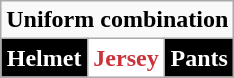<table class="wikitable"  style="display: inline-table;">
<tr>
<td align="center" Colspan="3"><strong>Uniform combination</strong></td>
</tr>
<tr align="center">
<td style="background:#000000; color:white"><strong>Helmet</strong></td>
<td style="background:white; color:#cb333b"><strong>Jersey</strong></td>
<td style="background:#000000; color:white"><strong>Pants</strong></td>
</tr>
</table>
